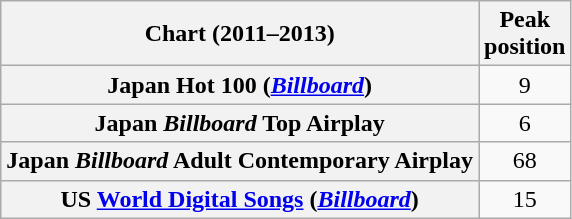<table class="wikitable sortable plainrowheaders">
<tr>
<th align="center">Chart (2011–2013)</th>
<th align="center">Peak<br>position</th>
</tr>
<tr>
<th scope="row">Japan Hot 100 (<em><a href='#'>Billboard</a></em>)</th>
<td align="center">9</td>
</tr>
<tr>
<th scope="row">Japan <em>Billboard</em> Top Airplay</th>
<td align="center">6</td>
</tr>
<tr>
<th scope="row">Japan <em>Billboard</em> Adult Contemporary Airplay</th>
<td align="center">68</td>
</tr>
<tr>
<th scope="row">US <a href='#'>World Digital Songs</a> (<em><a href='#'>Billboard</a></em>)</th>
<td align=center>15</td>
</tr>
</table>
